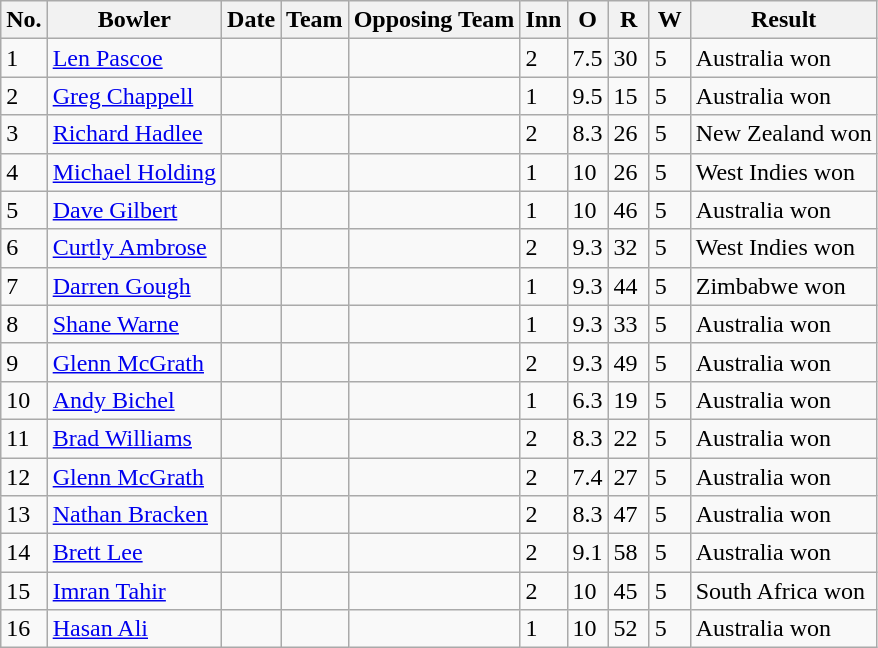<table class="wikitable sortable">
<tr>
<th>No.</th>
<th>Bowler</th>
<th>Date</th>
<th>Team</th>
<th>Opposing Team</th>
<th scope="col" style="width:20px;">Inn</th>
<th scope="col" style="width:20px;">O</th>
<th scope="col" style="width:20px;">R</th>
<th scope="col" style="width:20px;">W</th>
<th>Result</th>
</tr>
<tr>
<td>1</td>
<td><a href='#'>Len Pascoe</a></td>
<td></td>
<td></td>
<td></td>
<td>2</td>
<td>7.5</td>
<td>30</td>
<td>5</td>
<td>Australia won</td>
</tr>
<tr>
<td>2</td>
<td><a href='#'>Greg Chappell</a></td>
<td></td>
<td></td>
<td></td>
<td>1</td>
<td>9.5</td>
<td>15</td>
<td>5</td>
<td>Australia won</td>
</tr>
<tr>
<td>3</td>
<td><a href='#'>Richard Hadlee</a></td>
<td></td>
<td></td>
<td></td>
<td>2</td>
<td>8.3</td>
<td>26</td>
<td>5</td>
<td>New Zealand won</td>
</tr>
<tr>
<td>4</td>
<td><a href='#'>Michael Holding</a></td>
<td></td>
<td></td>
<td></td>
<td>1</td>
<td>10</td>
<td>26</td>
<td>5</td>
<td>West Indies won</td>
</tr>
<tr>
<td>5</td>
<td><a href='#'>Dave Gilbert</a></td>
<td></td>
<td></td>
<td></td>
<td>1</td>
<td>10</td>
<td>46</td>
<td>5</td>
<td>Australia won</td>
</tr>
<tr>
<td>6</td>
<td><a href='#'>Curtly Ambrose</a></td>
<td></td>
<td></td>
<td></td>
<td>2</td>
<td>9.3</td>
<td>32</td>
<td>5</td>
<td>West Indies won</td>
</tr>
<tr>
<td>7</td>
<td><a href='#'>Darren Gough</a></td>
<td></td>
<td></td>
<td></td>
<td>1</td>
<td>9.3</td>
<td>44</td>
<td>5</td>
<td>Zimbabwe won</td>
</tr>
<tr>
<td>8</td>
<td><a href='#'>Shane Warne</a></td>
<td></td>
<td></td>
<td></td>
<td>1</td>
<td>9.3</td>
<td>33</td>
<td>5</td>
<td>Australia won</td>
</tr>
<tr>
<td>9</td>
<td><a href='#'>Glenn McGrath</a></td>
<td></td>
<td></td>
<td></td>
<td>2</td>
<td>9.3</td>
<td>49</td>
<td>5</td>
<td>Australia won</td>
</tr>
<tr>
<td>10</td>
<td><a href='#'>Andy Bichel</a></td>
<td></td>
<td></td>
<td></td>
<td>1</td>
<td>6.3</td>
<td>19</td>
<td>5</td>
<td>Australia won</td>
</tr>
<tr>
<td>11</td>
<td><a href='#'>Brad Williams</a></td>
<td></td>
<td></td>
<td></td>
<td>2</td>
<td>8.3</td>
<td>22</td>
<td>5</td>
<td>Australia won</td>
</tr>
<tr>
<td>12</td>
<td><a href='#'>Glenn McGrath</a></td>
<td></td>
<td></td>
<td></td>
<td>2</td>
<td>7.4</td>
<td>27</td>
<td>5</td>
<td>Australia won</td>
</tr>
<tr>
<td>13</td>
<td><a href='#'>Nathan Bracken</a></td>
<td></td>
<td></td>
<td></td>
<td>2</td>
<td>8.3</td>
<td>47</td>
<td>5</td>
<td>Australia won</td>
</tr>
<tr>
<td>14</td>
<td><a href='#'>Brett Lee</a></td>
<td></td>
<td></td>
<td></td>
<td>2</td>
<td>9.1</td>
<td>58</td>
<td>5</td>
<td>Australia won</td>
</tr>
<tr>
<td>15</td>
<td><a href='#'>Imran Tahir</a></td>
<td></td>
<td></td>
<td></td>
<td>2</td>
<td>10</td>
<td>45</td>
<td>5</td>
<td>South Africa won</td>
</tr>
<tr>
<td>16</td>
<td><a href='#'>Hasan Ali</a></td>
<td></td>
<td></td>
<td></td>
<td>1</td>
<td>10</td>
<td>52</td>
<td>5</td>
<td>Australia won</td>
</tr>
</table>
